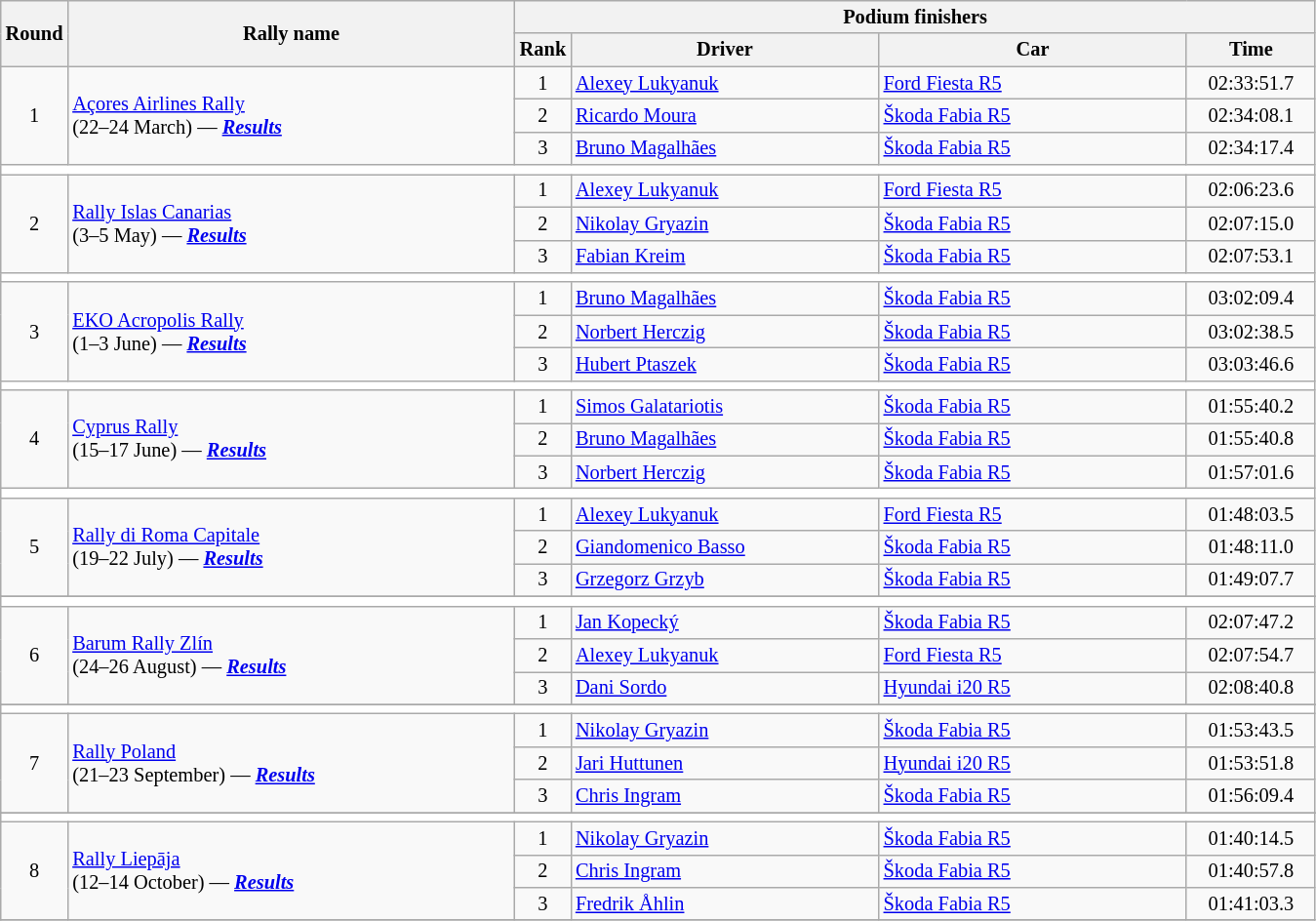<table class="wikitable" style="font-size:85%;">
<tr>
<th rowspan=2>Round</th>
<th style="width:22em" rowspan=2>Rally name</th>
<th colspan=4>Podium finishers</th>
</tr>
<tr>
<th>Rank</th>
<th style="width:15em">Driver</th>
<th style="width:15em">Car</th>
<th style="width:6em">Time</th>
</tr>
<tr>
<td rowspan=3 align=center>1</td>
<td rowspan=3> <a href='#'>Açores Airlines Rally</a><br>(22–24 March) — <strong><em><a href='#'>Results</a></em></strong></td>
<td align=center>1</td>
<td> <a href='#'>Alexey Lukyanuk</a></td>
<td><a href='#'>Ford Fiesta R5</a></td>
<td align=center>02:33:51.7</td>
</tr>
<tr>
<td align=center>2</td>
<td> <a href='#'>Ricardo Moura</a></td>
<td><a href='#'>Škoda Fabia R5</a></td>
<td align=center>02:34:08.1</td>
</tr>
<tr>
<td align=center>3</td>
<td> <a href='#'>Bruno Magalhães</a></td>
<td><a href='#'>Škoda Fabia R5</a></td>
<td align=center>02:34:17.4</td>
</tr>
<tr style="background:white;">
<td colspan="6"></td>
</tr>
<tr>
<td rowspan=3 align=center>2</td>
<td rowspan=3> <a href='#'>Rally Islas Canarias</a><br>(3–5 May) — <strong><em><a href='#'>Results</a></em></strong></td>
<td align=center>1</td>
<td> <a href='#'>Alexey Lukyanuk</a></td>
<td><a href='#'>Ford Fiesta R5</a></td>
<td align=center>02:06:23.6</td>
</tr>
<tr>
<td align=center>2</td>
<td> <a href='#'>Nikolay Gryazin</a></td>
<td><a href='#'>Škoda Fabia R5</a></td>
<td align=center>02:07:15.0</td>
</tr>
<tr>
<td align=center>3</td>
<td> <a href='#'>Fabian Kreim</a></td>
<td><a href='#'>Škoda Fabia R5</a></td>
<td align=center>02:07:53.1</td>
</tr>
<tr style="background:white;">
<td colspan="6"></td>
</tr>
<tr>
<td rowspan=3 align=center>3</td>
<td rowspan=3> <a href='#'>EKO Acropolis Rally</a><br>(1–3 June) — <strong><em><a href='#'>Results</a></em></strong></td>
<td align=center>1</td>
<td> <a href='#'>Bruno Magalhães</a></td>
<td><a href='#'>Škoda Fabia R5</a></td>
<td align=center>03:02:09.4</td>
</tr>
<tr>
<td align=center>2</td>
<td> <a href='#'>Norbert Herczig</a></td>
<td><a href='#'>Škoda Fabia R5</a></td>
<td align=center>03:02:38.5</td>
</tr>
<tr>
<td align=center>3</td>
<td> <a href='#'>Hubert Ptaszek</a></td>
<td><a href='#'>Škoda Fabia R5</a></td>
<td align=center>03:03:46.6</td>
</tr>
<tr style="background:white;">
<td colspan="6"></td>
</tr>
<tr>
<td rowspan=3 align=center>4</td>
<td rowspan=3> <a href='#'>Cyprus Rally</a><br>(15–17 June) — <strong><em><a href='#'>Results</a></em></strong></td>
<td align=center>1</td>
<td> <a href='#'>Simos Galatariotis</a></td>
<td><a href='#'>Škoda Fabia R5</a></td>
<td align=center>01:55:40.2</td>
</tr>
<tr>
<td align=center>2</td>
<td> <a href='#'>Bruno Magalhães</a></td>
<td><a href='#'>Škoda Fabia R5</a></td>
<td align=center>01:55:40.8</td>
</tr>
<tr>
<td align=center>3</td>
<td> <a href='#'>Norbert Herczig</a></td>
<td><a href='#'>Škoda Fabia R5</a></td>
<td align=center>01:57:01.6</td>
</tr>
<tr style="background:white;">
<td colspan="6"></td>
</tr>
<tr>
<td rowspan=3 align=center>5</td>
<td rowspan=3> <a href='#'>Rally di Roma Capitale</a><br>(19–22 July) — <strong><em><a href='#'>Results</a></em></strong></td>
<td align=center>1</td>
<td> <a href='#'>Alexey Lukyanuk</a></td>
<td><a href='#'>Ford Fiesta R5</a></td>
<td align=center>01:48:03.5</td>
</tr>
<tr>
<td align=center>2</td>
<td> <a href='#'>Giandomenico Basso</a></td>
<td><a href='#'>Škoda Fabia R5</a></td>
<td align=center>01:48:11.0</td>
</tr>
<tr>
<td align=center>3</td>
<td> <a href='#'>Grzegorz Grzyb</a></td>
<td><a href='#'>Škoda Fabia R5</a></td>
<td align=center>01:49:07.7</td>
</tr>
<tr>
</tr>
<tr style="background:white;">
<td colspan="6"></td>
</tr>
<tr>
<td rowspan=3 align=center>6</td>
<td rowspan=3> <a href='#'>Barum Rally Zlín</a><br>(24–26 August) — <strong><em><a href='#'>Results</a></em></strong></td>
<td align=center>1</td>
<td> <a href='#'>Jan Kopecký</a></td>
<td><a href='#'>Škoda Fabia R5</a></td>
<td align=center>02:07:47.2</td>
</tr>
<tr>
<td align=center>2</td>
<td> <a href='#'>Alexey Lukyanuk</a></td>
<td><a href='#'>Ford Fiesta R5</a></td>
<td align=center>02:07:54.7</td>
</tr>
<tr>
<td align=center>3</td>
<td> <a href='#'>Dani Sordo</a></td>
<td><a href='#'>Hyundai i20 R5</a></td>
<td align=center>02:08:40.8</td>
</tr>
<tr>
</tr>
<tr style="background:white;">
<td colspan="6"></td>
</tr>
<tr>
<td rowspan=3 align=center>7</td>
<td rowspan=3> <a href='#'>Rally Poland</a><br>(21–23 September) — <strong><em><a href='#'>Results</a></em></strong></td>
<td align=center>1</td>
<td> <a href='#'>Nikolay Gryazin</a></td>
<td><a href='#'>Škoda Fabia R5</a></td>
<td align=center>01:53:43.5</td>
</tr>
<tr>
<td align=center>2</td>
<td> <a href='#'>Jari Huttunen</a></td>
<td><a href='#'>Hyundai i20 R5</a></td>
<td align=center>01:53:51.8</td>
</tr>
<tr>
<td align=center>3</td>
<td> <a href='#'>Chris Ingram</a></td>
<td><a href='#'>Škoda Fabia R5</a></td>
<td align=center>01:56:09.4</td>
</tr>
<tr>
</tr>
<tr style="background:white;">
<td colspan="6"></td>
</tr>
<tr>
<td rowspan=3 align=center>8</td>
<td rowspan=3> <a href='#'>Rally Liepāja</a><br>(12–14 October) — <strong><em><a href='#'>Results</a></em></strong></td>
<td align=center>1</td>
<td> <a href='#'>Nikolay Gryazin</a></td>
<td><a href='#'>Škoda Fabia R5</a></td>
<td align=center>01:40:14.5</td>
</tr>
<tr>
<td align=center>2</td>
<td> <a href='#'>Chris Ingram</a></td>
<td><a href='#'>Škoda Fabia R5</a></td>
<td align=center>01:40:57.8</td>
</tr>
<tr>
<td align=center>3</td>
<td> <a href='#'>Fredrik Åhlin</a></td>
<td><a href='#'>Škoda Fabia R5</a></td>
<td align=center>01:41:03.3</td>
</tr>
<tr>
</tr>
</table>
